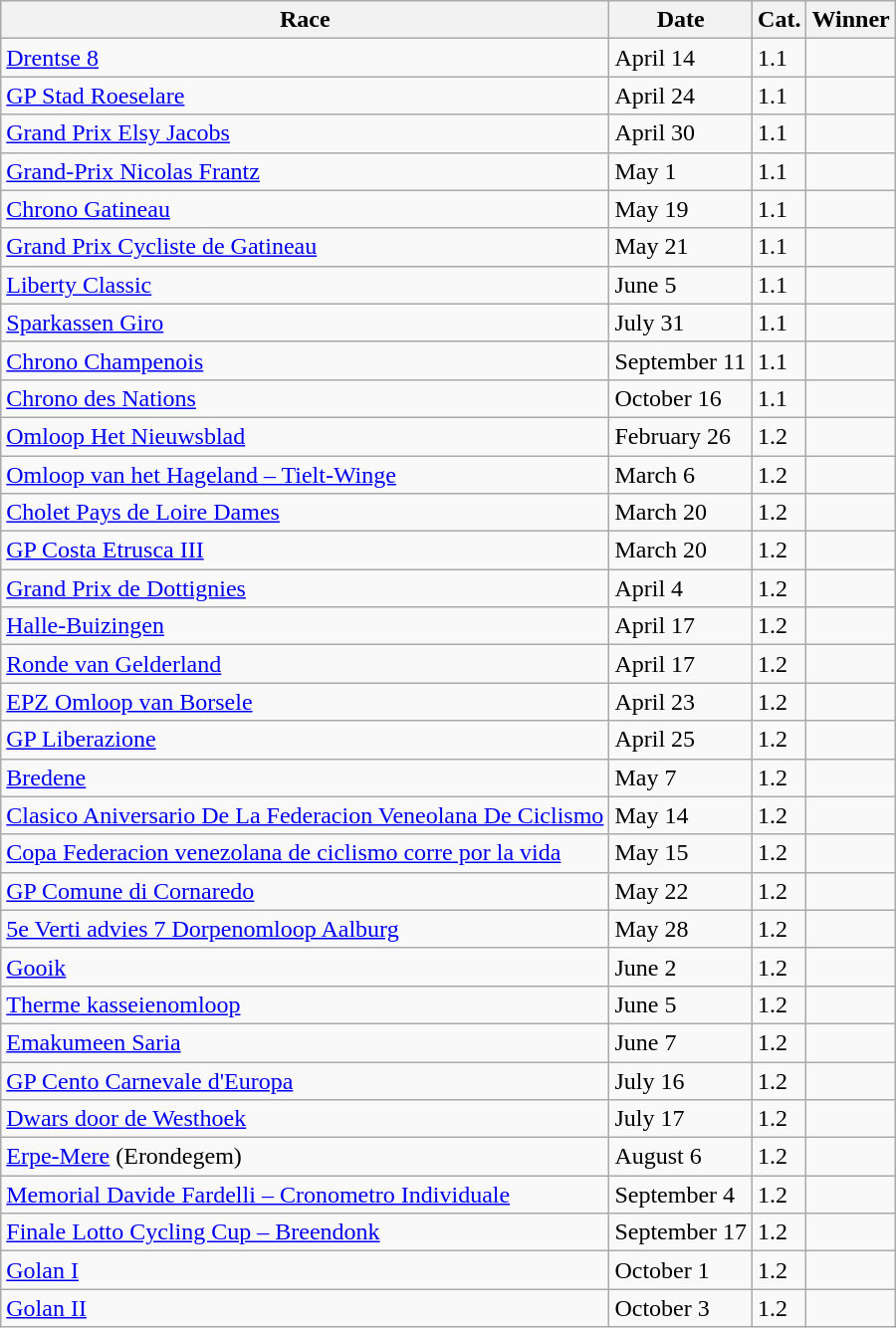<table class=wikitable sortable>
<tr>
<th>Race</th>
<th>Date</th>
<th>Cat.</th>
<th>Winner</th>
</tr>
<tr>
<td> <a href='#'>Drentse 8</a></td>
<td>April 14</td>
<td>1.1</td>
<td></td>
</tr>
<tr>
<td> <a href='#'>GP Stad Roeselare</a></td>
<td>April 24</td>
<td>1.1</td>
<td></td>
</tr>
<tr>
<td> <a href='#'>Grand Prix Elsy Jacobs</a></td>
<td>April 30</td>
<td>1.1</td>
<td></td>
</tr>
<tr>
<td> <a href='#'>Grand-Prix Nicolas Frantz</a></td>
<td>May 1</td>
<td>1.1</td>
<td></td>
</tr>
<tr>
<td> <a href='#'>Chrono Gatineau</a></td>
<td>May 19</td>
<td>1.1</td>
<td></td>
</tr>
<tr>
<td> <a href='#'>Grand Prix Cycliste de Gatineau</a></td>
<td>May 21</td>
<td>1.1</td>
<td></td>
</tr>
<tr>
<td> <a href='#'>Liberty Classic</a></td>
<td>June 5</td>
<td>1.1</td>
<td></td>
</tr>
<tr>
<td> <a href='#'>Sparkassen Giro</a></td>
<td>July 31</td>
<td>1.1</td>
<td></td>
</tr>
<tr>
<td> <a href='#'>Chrono Champenois</a></td>
<td>September 11</td>
<td>1.1</td>
<td></td>
</tr>
<tr>
<td> <a href='#'>Chrono des Nations</a></td>
<td>October 16</td>
<td>1.1</td>
<td></td>
</tr>
<tr>
<td> <a href='#'>Omloop Het Nieuwsblad</a></td>
<td>February 26</td>
<td>1.2</td>
<td></td>
</tr>
<tr>
<td> <a href='#'>Omloop van het Hageland – Tielt-Winge</a></td>
<td>March 6</td>
<td>1.2</td>
<td></td>
</tr>
<tr>
<td> <a href='#'>Cholet Pays de Loire Dames</a></td>
<td>March 20</td>
<td>1.2</td>
<td></td>
</tr>
<tr>
<td> <a href='#'>GP Costa Etrusca III</a></td>
<td>March 20</td>
<td>1.2</td>
<td></td>
</tr>
<tr>
<td> <a href='#'>Grand Prix de Dottignies</a></td>
<td>April 4</td>
<td>1.2</td>
<td></td>
</tr>
<tr>
<td> <a href='#'>Halle-Buizingen</a></td>
<td>April 17</td>
<td>1.2</td>
<td></td>
</tr>
<tr>
<td> <a href='#'>Ronde van Gelderland</a></td>
<td>April 17</td>
<td>1.2</td>
<td></td>
</tr>
<tr>
<td> <a href='#'>EPZ Omloop van Borsele</a></td>
<td>April 23</td>
<td>1.2</td>
<td></td>
</tr>
<tr>
<td> <a href='#'>GP Liberazione</a></td>
<td>April 25</td>
<td>1.2</td>
<td></td>
</tr>
<tr>
<td> <a href='#'>Bredene</a></td>
<td>May 7</td>
<td>1.2</td>
<td></td>
</tr>
<tr>
<td> <a href='#'>Clasico Aniversario De La Federacion Veneolana De Ciclismo</a></td>
<td>May 14</td>
<td>1.2</td>
<td></td>
</tr>
<tr>
<td> <a href='#'>Copa Federacion venezolana de ciclismo corre por la vida</a></td>
<td>May 15</td>
<td>1.2</td>
<td></td>
</tr>
<tr>
<td> <a href='#'>GP Comune di Cornaredo</a></td>
<td>May 22</td>
<td>1.2</td>
<td></td>
</tr>
<tr>
<td> <a href='#'>5e Verti advies 7 Dorpenomloop Aalburg</a></td>
<td>May 28</td>
<td>1.2</td>
<td></td>
</tr>
<tr>
<td> <a href='#'>Gooik</a></td>
<td>June 2</td>
<td>1.2</td>
<td></td>
</tr>
<tr>
<td> <a href='#'>Therme kasseienomloop</a></td>
<td>June 5</td>
<td>1.2</td>
<td></td>
</tr>
<tr>
<td> <a href='#'>Emakumeen Saria</a></td>
<td>June 7</td>
<td>1.2</td>
<td></td>
</tr>
<tr>
<td> <a href='#'>GP Cento Carnevale d'Europa</a></td>
<td>July 16</td>
<td>1.2</td>
<td></td>
</tr>
<tr>
<td> <a href='#'>Dwars door de Westhoek</a></td>
<td>July 17</td>
<td>1.2</td>
<td></td>
</tr>
<tr>
<td> <a href='#'>Erpe-Mere</a> (Erondegem)</td>
<td>August 6</td>
<td>1.2</td>
<td></td>
</tr>
<tr>
<td> <a href='#'>Memorial Davide Fardelli – Cronometro Individuale</a></td>
<td>September 4</td>
<td>1.2</td>
<td></td>
</tr>
<tr>
<td> <a href='#'>Finale Lotto Cycling Cup – Breendonk</a></td>
<td>September 17</td>
<td>1.2</td>
<td></td>
</tr>
<tr>
<td> <a href='#'>Golan I</a></td>
<td>October 1</td>
<td>1.2</td>
<td></td>
</tr>
<tr>
<td> <a href='#'>Golan II</a></td>
<td>October 3</td>
<td>1.2</td>
<td></td>
</tr>
</table>
